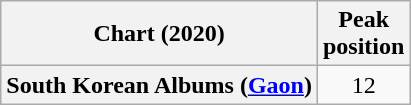<table class="wikitable sortable plainrowheaders" style="text-align:center">
<tr>
<th scope="col">Chart (2020)</th>
<th scope="col">Peak<br>position</th>
</tr>
<tr>
<th scope="row">South Korean Albums (<a href='#'>Gaon</a>)</th>
<td>12</td>
</tr>
</table>
